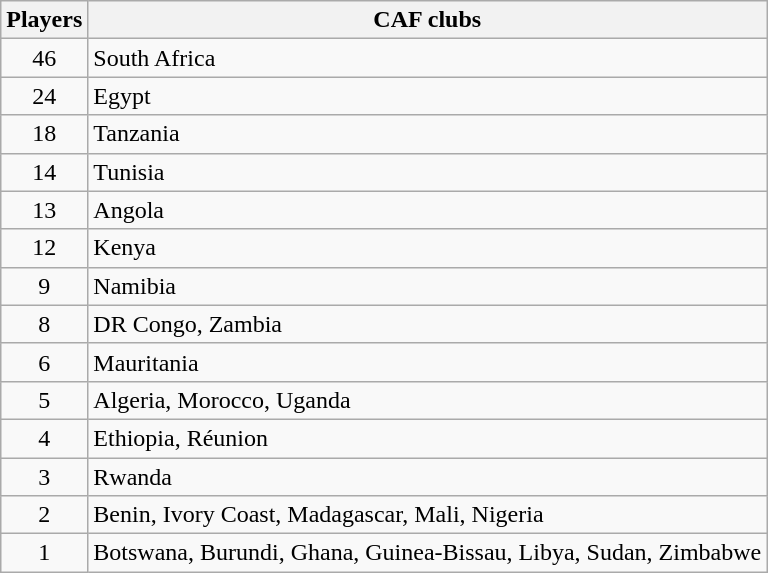<table class="wikitable">
<tr>
<th>Players</th>
<th>CAF clubs</th>
</tr>
<tr>
<td align="center">46</td>
<td> South Africa</td>
</tr>
<tr>
<td align="center">24</td>
<td> Egypt</td>
</tr>
<tr>
<td align="center">18</td>
<td> Tanzania</td>
</tr>
<tr>
<td align="center">14</td>
<td> Tunisia</td>
</tr>
<tr>
<td align="center">13</td>
<td> Angola</td>
</tr>
<tr>
<td align="center">12</td>
<td> Kenya</td>
</tr>
<tr>
<td align="center">9</td>
<td> Namibia</td>
</tr>
<tr>
<td align="center">8</td>
<td> DR Congo,  Zambia</td>
</tr>
<tr>
<td align="center">6</td>
<td> Mauritania</td>
</tr>
<tr>
<td align="center">5</td>
<td> Algeria,  Morocco,  Uganda</td>
</tr>
<tr>
<td align="center">4</td>
<td> Ethiopia,  Réunion</td>
</tr>
<tr>
<td align="center">3</td>
<td> Rwanda</td>
</tr>
<tr>
<td align="center">2</td>
<td> Benin,  Ivory Coast,  Madagascar,  Mali,  Nigeria</td>
</tr>
<tr>
<td align="center">1</td>
<td> Botswana,  Burundi,  Ghana,  Guinea-Bissau,  Libya,  Sudan,  Zimbabwe</td>
</tr>
</table>
